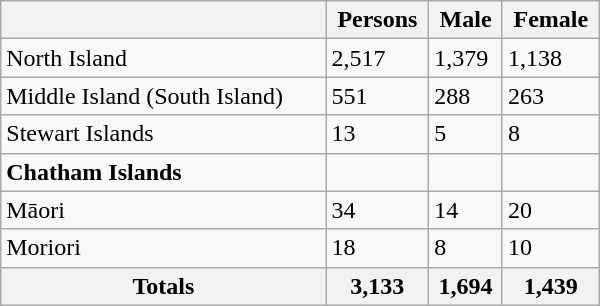<table class="wikitable" style="width:400px;">
<tr>
<th></th>
<th>Persons</th>
<th>Male</th>
<th>Female</th>
</tr>
<tr>
<td>North Island</td>
<td>2,517</td>
<td>1,379</td>
<td>1,138</td>
</tr>
<tr>
<td>Middle Island (South Island)</td>
<td>551</td>
<td>288</td>
<td>263</td>
</tr>
<tr>
<td>Stewart Islands</td>
<td>13</td>
<td>5</td>
<td>8</td>
</tr>
<tr>
<td><strong>Chatham Islands</strong></td>
<td></td>
<td></td>
<td></td>
</tr>
<tr>
<td>Māori</td>
<td>34</td>
<td>14</td>
<td>20</td>
</tr>
<tr>
<td>Moriori</td>
<td>18</td>
<td>8</td>
<td>10</td>
</tr>
<tr>
<th>Totals</th>
<th>3,133</th>
<th>1,694</th>
<th>1,439</th>
</tr>
</table>
